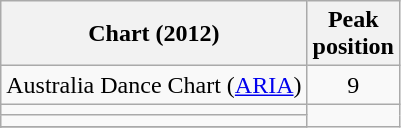<table class="wikitable sortable">
<tr>
<th>Chart (2012)</th>
<th>Peak<br>position</th>
</tr>
<tr>
<td>Australia Dance Chart (<a href='#'>ARIA</a>)</td>
<td style="text-align:center;">9</td>
</tr>
<tr>
<td></td>
</tr>
<tr>
<td></td>
</tr>
<tr>
</tr>
<tr>
</tr>
<tr>
</tr>
<tr>
</tr>
<tr>
</tr>
<tr>
</tr>
<tr>
</tr>
<tr>
</tr>
<tr>
</tr>
<tr>
</tr>
<tr>
</tr>
<tr>
</tr>
</table>
